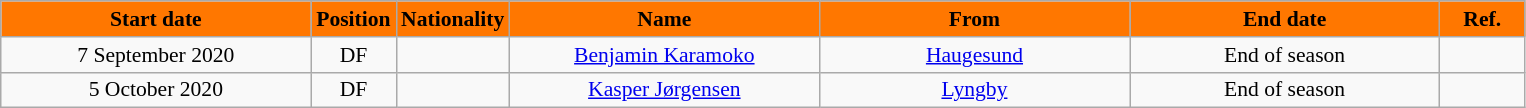<table class="wikitable"  style="text-align:center; font-size:90%; ">
<tr>
<th style="background:#FF7700; color:black; width:200px;">Start date</th>
<th style="background:#FF7700; color:black; width:50px;">Position</th>
<th style="background:#FF7700; color:black; width:50px;">Nationality</th>
<th style="background:#FF7700; color:black; width:200px;">Name</th>
<th style="background:#FF7700; color:black; width:200px;">From</th>
<th style="background:#FF7700; color:black; width:200px;">End date</th>
<th style="background:#FF7700; color:black; width:50px;">Ref.</th>
</tr>
<tr>
<td>7 September 2020</td>
<td>DF</td>
<td></td>
<td><a href='#'>Benjamin Karamoko</a></td>
<td><a href='#'>Haugesund</a></td>
<td>End of season</td>
<td></td>
</tr>
<tr>
<td>5 October 2020</td>
<td>DF</td>
<td></td>
<td><a href='#'>Kasper Jørgensen</a></td>
<td><a href='#'>Lyngby</a></td>
<td>End of season</td>
<td></td>
</tr>
</table>
